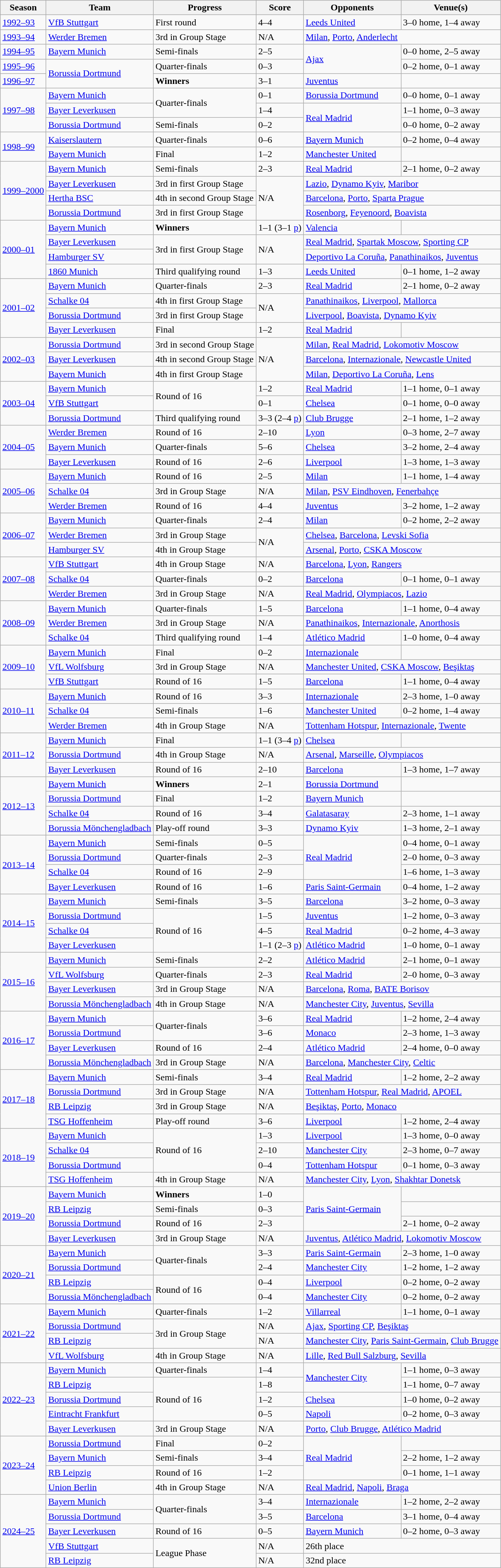<table class="wikitable">
<tr>
<th>Season</th>
<th>Team</th>
<th>Progress</th>
<th>Score</th>
<th>Opponents</th>
<th>Venue(s)</th>
</tr>
<tr>
<td><a href='#'>1992–93</a></td>
<td><a href='#'>VfB Stuttgart</a></td>
<td>First round</td>
<td>4–4</td>
<td> <a href='#'>Leeds United</a></td>
<td>3–0 home, 1–4 away</td>
</tr>
<tr>
<td><a href='#'>1993–94</a></td>
<td><a href='#'>Werder Bremen</a></td>
<td>3rd in Group Stage</td>
<td>N/A</td>
<td colspan="2"> <a href='#'>Milan</a>,  <a href='#'>Porto</a>,  <a href='#'>Anderlecht</a></td>
</tr>
<tr>
<td><a href='#'>1994–95</a></td>
<td><a href='#'>Bayern Munich</a></td>
<td>Semi-finals</td>
<td>2–5</td>
<td rowspan="2"> <a href='#'>Ajax</a></td>
<td>0–0 home, 2–5 away</td>
</tr>
<tr>
<td><a href='#'>1995–96</a></td>
<td rowspan="2"><a href='#'>Borussia Dortmund</a></td>
<td>Quarter-finals</td>
<td>0–3</td>
<td>0–2 home, 0–1 away</td>
</tr>
<tr>
<td><a href='#'>1996–97</a></td>
<td><strong>Winners</strong></td>
<td>3–1</td>
<td> <a href='#'>Juventus</a></td>
<td></td>
</tr>
<tr>
<td rowspan="3"><a href='#'>1997–98</a></td>
<td><a href='#'>Bayern Munich</a></td>
<td rowspan="2">Quarter-finals</td>
<td>0–1</td>
<td> <a href='#'>Borussia Dortmund</a></td>
<td>0–0 home, 0–1 away</td>
</tr>
<tr>
<td><a href='#'>Bayer Leverkusen</a></td>
<td>1–4</td>
<td rowspan="2"> <a href='#'>Real Madrid</a></td>
<td>1–1 home, 0–3 away</td>
</tr>
<tr>
<td><a href='#'>Borussia Dortmund</a></td>
<td>Semi-finals</td>
<td>0–2</td>
<td>0–0 home, 0–2 away</td>
</tr>
<tr>
<td rowspan="2"><a href='#'>1998–99</a></td>
<td><a href='#'>Kaiserslautern</a></td>
<td>Quarter-finals</td>
<td>0–6</td>
<td> <a href='#'>Bayern Munich</a></td>
<td>0–2 home, 0–4 away</td>
</tr>
<tr>
<td><a href='#'>Bayern Munich</a></td>
<td>Final</td>
<td>1–2</td>
<td> <a href='#'>Manchester United</a></td>
<td></td>
</tr>
<tr>
<td rowspan="4"><a href='#'>1999–2000</a></td>
<td><a href='#'>Bayern Munich</a></td>
<td>Semi-finals</td>
<td>2–3</td>
<td> <a href='#'>Real Madrid</a></td>
<td>2–1 home, 0–2 away</td>
</tr>
<tr>
<td><a href='#'>Bayer Leverkusen</a></td>
<td>3rd in first Group Stage</td>
<td rowspan="3">N/A</td>
<td colspan="2"> <a href='#'>Lazio</a>,  <a href='#'>Dynamo Kyiv</a>,  <a href='#'>Maribor</a></td>
</tr>
<tr>
<td><a href='#'>Hertha BSC</a></td>
<td>4th in second Group Stage</td>
<td colspan="2"> <a href='#'>Barcelona</a>,  <a href='#'>Porto</a>,  <a href='#'>Sparta Prague</a></td>
</tr>
<tr>
<td><a href='#'>Borussia Dortmund</a></td>
<td>3rd in first Group Stage</td>
<td colspan="2"> <a href='#'>Rosenborg</a>,  <a href='#'>Feyenoord</a>,  <a href='#'>Boavista</a></td>
</tr>
<tr>
<td rowspan="4"><a href='#'>2000–01</a></td>
<td><a href='#'>Bayern Munich</a></td>
<td><strong>Winners</strong></td>
<td>1–1 (3–1 <a href='#'>p</a>)</td>
<td> <a href='#'>Valencia</a></td>
<td></td>
</tr>
<tr>
<td><a href='#'>Bayer Leverkusen</a></td>
<td rowspan="2">3rd in first Group Stage</td>
<td rowspan="2">N/A</td>
<td colspan="2"> <a href='#'>Real Madrid</a>,  <a href='#'>Spartak Moscow</a>,  <a href='#'>Sporting CP</a></td>
</tr>
<tr>
<td><a href='#'>Hamburger SV</a></td>
<td colspan="2"> <a href='#'>Deportivo La Coruña</a>,  <a href='#'>Panathinaikos</a>,  <a href='#'>Juventus</a></td>
</tr>
<tr>
<td><a href='#'>1860 Munich</a></td>
<td>Third qualifying round</td>
<td>1–3</td>
<td> <a href='#'>Leeds United</a></td>
<td>0–1 home, 1–2 away</td>
</tr>
<tr>
<td rowspan="4"><a href='#'>2001–02</a></td>
<td><a href='#'>Bayern Munich</a></td>
<td>Quarter-finals</td>
<td>2–3</td>
<td> <a href='#'>Real Madrid</a></td>
<td>2–1 home, 0–2 away</td>
</tr>
<tr>
<td><a href='#'>Schalke 04</a></td>
<td>4th in first Group Stage</td>
<td rowspan="2">N/A</td>
<td colspan="2"> <a href='#'>Panathinaikos</a>,  <a href='#'>Liverpool</a>,  <a href='#'>Mallorca</a></td>
</tr>
<tr>
<td><a href='#'>Borussia Dortmund</a></td>
<td>3rd in first Group Stage</td>
<td colspan="2"> <a href='#'>Liverpool</a>,  <a href='#'>Boavista</a>,  <a href='#'>Dynamo Kyiv</a></td>
</tr>
<tr>
<td><a href='#'>Bayer Leverkusen</a></td>
<td>Final</td>
<td>1–2</td>
<td> <a href='#'>Real Madrid</a></td>
<td></td>
</tr>
<tr>
<td rowspan="3"><a href='#'>2002–03</a></td>
<td><a href='#'>Borussia Dortmund</a></td>
<td>3rd in second Group Stage</td>
<td rowspan="3">N/A</td>
<td colspan="2"> <a href='#'>Milan</a>,  <a href='#'>Real Madrid</a>,  <a href='#'>Lokomotiv Moscow</a></td>
</tr>
<tr>
<td><a href='#'>Bayer Leverkusen</a></td>
<td>4th in second Group Stage</td>
<td colspan="2"> <a href='#'>Barcelona</a>,  <a href='#'>Internazionale</a>,   <a href='#'>Newcastle United</a></td>
</tr>
<tr>
<td><a href='#'>Bayern Munich</a></td>
<td>4th in first Group Stage</td>
<td colspan="2"> <a href='#'>Milan</a>,  <a href='#'>Deportivo La Coruña</a>,  <a href='#'>Lens</a></td>
</tr>
<tr>
<td rowspan="3"><a href='#'>2003–04</a></td>
<td><a href='#'>Bayern Munich</a></td>
<td rowspan="2">Round of 16</td>
<td>1–2</td>
<td> <a href='#'>Real Madrid</a></td>
<td>1–1 home, 0–1 away</td>
</tr>
<tr>
<td><a href='#'>VfB Stuttgart</a></td>
<td>0–1</td>
<td> <a href='#'>Chelsea</a></td>
<td>0–1 home, 0–0 away</td>
</tr>
<tr>
<td><a href='#'>Borussia Dortmund</a></td>
<td>Third qualifying round</td>
<td>3–3 (2–4 <a href='#'>p</a>)</td>
<td> <a href='#'>Club Brugge</a></td>
<td>2–1 home, 1–2 away</td>
</tr>
<tr>
<td rowspan="3"><a href='#'>2004–05</a></td>
<td><a href='#'>Werder Bremen</a></td>
<td>Round of 16</td>
<td>2–10</td>
<td> <a href='#'>Lyon</a></td>
<td>0–3 home, 2–7 away</td>
</tr>
<tr>
<td><a href='#'>Bayern Munich</a></td>
<td>Quarter-finals</td>
<td>5–6</td>
<td> <a href='#'>Chelsea</a></td>
<td>3–2 home, 2–4 away</td>
</tr>
<tr>
<td><a href='#'>Bayer Leverkusen</a></td>
<td>Round of 16</td>
<td>2–6</td>
<td> <a href='#'>Liverpool</a></td>
<td>1–3 home, 1–3 away</td>
</tr>
<tr>
<td rowspan="3"><a href='#'>2005–06</a></td>
<td><a href='#'>Bayern Munich</a></td>
<td>Round of 16</td>
<td>2–5</td>
<td> <a href='#'>Milan</a></td>
<td>1–1 home, 1–4 away</td>
</tr>
<tr>
<td><a href='#'>Schalke 04</a></td>
<td>3rd in Group Stage</td>
<td>N/A</td>
<td colspan="2"> <a href='#'>Milan</a>,  <a href='#'>PSV Eindhoven</a>,  <a href='#'>Fenerbahçe</a></td>
</tr>
<tr>
<td><a href='#'>Werder Bremen</a></td>
<td>Round of 16</td>
<td>4–4</td>
<td> <a href='#'>Juventus</a></td>
<td>3–2 home, 1–2 away</td>
</tr>
<tr>
<td rowspan="3"><a href='#'>2006–07</a></td>
<td><a href='#'>Bayern Munich</a></td>
<td>Quarter-finals</td>
<td>2–4</td>
<td> <a href='#'>Milan</a></td>
<td>0–2 home, 2–2 away</td>
</tr>
<tr>
<td><a href='#'>Werder Bremen</a></td>
<td>3rd in Group Stage</td>
<td rowspan="2">N/A</td>
<td colspan="2"> <a href='#'>Chelsea</a>,  <a href='#'>Barcelona</a>,  <a href='#'>Levski Sofia</a></td>
</tr>
<tr>
<td><a href='#'>Hamburger SV</a></td>
<td>4th in Group Stage</td>
<td colspan="2"> <a href='#'>Arsenal</a>,  <a href='#'>Porto</a>,  <a href='#'>CSKA Moscow</a></td>
</tr>
<tr>
<td rowspan="3"><a href='#'>2007–08</a></td>
<td><a href='#'>VfB Stuttgart</a></td>
<td>4th in Group Stage</td>
<td>N/A</td>
<td colspan="2"> <a href='#'>Barcelona</a>,  <a href='#'>Lyon</a>,  <a href='#'>Rangers</a></td>
</tr>
<tr>
<td><a href='#'>Schalke 04</a></td>
<td>Quarter-finals</td>
<td>0–2</td>
<td> <a href='#'>Barcelona</a></td>
<td>0–1 home, 0–1 away</td>
</tr>
<tr>
<td><a href='#'>Werder Bremen</a></td>
<td>3rd in Group Stage</td>
<td>N/A</td>
<td colspan="2"> <a href='#'>Real Madrid</a>,  <a href='#'>Olympiacos</a>,  <a href='#'>Lazio</a></td>
</tr>
<tr>
<td rowspan="3"><a href='#'>2008–09</a></td>
<td><a href='#'>Bayern Munich</a></td>
<td>Quarter-finals</td>
<td>1–5</td>
<td> <a href='#'>Barcelona</a></td>
<td>1–1 home, 0–4 away</td>
</tr>
<tr>
<td><a href='#'>Werder Bremen</a></td>
<td>3rd in Group Stage</td>
<td>N/A</td>
<td colspan="2"> <a href='#'>Panathinaikos</a>,  <a href='#'>Internazionale</a>,  <a href='#'>Anorthosis</a></td>
</tr>
<tr>
<td><a href='#'>Schalke 04</a></td>
<td>Third qualifying round</td>
<td>1–4</td>
<td> <a href='#'>Atlético Madrid</a></td>
<td>1–0 home, 0–4 away</td>
</tr>
<tr>
<td rowspan="3"><a href='#'>2009–10</a></td>
<td><a href='#'>Bayern Munich</a></td>
<td>Final</td>
<td>0–2</td>
<td> <a href='#'>Internazionale</a></td>
<td></td>
</tr>
<tr>
<td><a href='#'>VfL Wolfsburg</a></td>
<td>3rd in Group Stage</td>
<td>N/A</td>
<td colspan="2"> <a href='#'>Manchester United</a>,  <a href='#'>CSKA Moscow</a>,  <a href='#'>Beşiktaş</a></td>
</tr>
<tr>
<td><a href='#'>VfB Stuttgart</a></td>
<td>Round of 16</td>
<td>1–5</td>
<td> <a href='#'>Barcelona</a></td>
<td>1–1 home, 0–4 away</td>
</tr>
<tr>
<td rowspan="3"><a href='#'>2010–11</a></td>
<td><a href='#'>Bayern Munich</a></td>
<td>Round of 16</td>
<td>3–3</td>
<td> <a href='#'>Internazionale</a></td>
<td>2–3 home, 1–0 away</td>
</tr>
<tr>
<td><a href='#'>Schalke 04</a></td>
<td>Semi-finals</td>
<td>1–6</td>
<td> <a href='#'>Manchester United</a></td>
<td>0–2 home, 1–4 away</td>
</tr>
<tr>
<td><a href='#'>Werder Bremen</a></td>
<td>4th in Group Stage</td>
<td>N/A</td>
<td colspan="2"> <a href='#'>Tottenham Hotspur</a>,  <a href='#'>Internazionale</a>,  <a href='#'>Twente</a></td>
</tr>
<tr>
<td rowspan="3"><a href='#'>2011–12</a></td>
<td><a href='#'>Bayern Munich</a></td>
<td>Final</td>
<td>1–1 (3–4 <a href='#'>p</a>)</td>
<td> <a href='#'>Chelsea</a></td>
<td></td>
</tr>
<tr>
<td><a href='#'>Borussia Dortmund</a></td>
<td>4th in Group Stage</td>
<td>N/A</td>
<td colspan="2"> <a href='#'>Arsenal</a>,  <a href='#'>Marseille</a>,  <a href='#'>Olympiacos</a></td>
</tr>
<tr>
<td><a href='#'>Bayer Leverkusen</a></td>
<td>Round of 16</td>
<td>2–10</td>
<td> <a href='#'>Barcelona</a></td>
<td>1–3 home, 1–7 away</td>
</tr>
<tr>
<td rowspan="4"><a href='#'>2012–13</a></td>
<td><a href='#'>Bayern Munich</a></td>
<td><strong>Winners</strong></td>
<td>2–1</td>
<td> <a href='#'>Borussia Dortmund</a></td>
<td></td>
</tr>
<tr>
<td><a href='#'>Borussia Dortmund</a></td>
<td>Final</td>
<td>1–2</td>
<td> <a href='#'>Bayern Munich</a></td>
<td></td>
</tr>
<tr>
<td><a href='#'>Schalke 04</a></td>
<td>Round of 16</td>
<td>3–4</td>
<td> <a href='#'>Galatasaray</a></td>
<td>2–3 home, 1–1 away</td>
</tr>
<tr>
<td><a href='#'>Borussia Mönchengladbach</a></td>
<td>Play-off round</td>
<td>3–3</td>
<td> <a href='#'>Dynamo Kyiv</a></td>
<td>1–3 home, 2–1 away</td>
</tr>
<tr>
<td rowspan="4"><a href='#'>2013–14</a></td>
<td><a href='#'>Bayern Munich</a></td>
<td>Semi-finals</td>
<td>0–5</td>
<td rowspan="3"> <a href='#'>Real Madrid</a></td>
<td>0–4 home, 0–1 away</td>
</tr>
<tr>
<td><a href='#'>Borussia Dortmund</a></td>
<td>Quarter-finals</td>
<td>2–3</td>
<td>2–0 home, 0–3 away</td>
</tr>
<tr>
<td><a href='#'>Schalke 04</a></td>
<td>Round of 16</td>
<td>2–9</td>
<td>1–6 home, 1–3 away</td>
</tr>
<tr>
<td><a href='#'>Bayer Leverkusen</a></td>
<td>Round of 16</td>
<td>1–6</td>
<td> <a href='#'>Paris Saint-Germain</a></td>
<td>0–4 home, 1–2 away</td>
</tr>
<tr>
<td rowspan="4"><a href='#'>2014–15</a></td>
<td><a href='#'>Bayern Munich</a></td>
<td>Semi-finals</td>
<td>3–5</td>
<td> <a href='#'>Barcelona</a></td>
<td>3–2 home, 0–3 away</td>
</tr>
<tr>
<td><a href='#'>Borussia Dortmund</a></td>
<td rowspan="3">Round of 16</td>
<td>1–5</td>
<td> <a href='#'>Juventus</a></td>
<td>1–2 home, 0–3 away</td>
</tr>
<tr>
<td><a href='#'>Schalke 04</a></td>
<td>4–5</td>
<td> <a href='#'>Real Madrid</a></td>
<td>0–2 home, 4–3 away</td>
</tr>
<tr>
<td><a href='#'>Bayer Leverkusen</a></td>
<td>1–1 (2–3 <a href='#'>p</a>)</td>
<td> <a href='#'>Atlético Madrid</a></td>
<td>1–0 home, 0–1 away</td>
</tr>
<tr>
<td rowspan="4"><a href='#'>2015–16</a></td>
<td><a href='#'>Bayern Munich</a></td>
<td>Semi-finals</td>
<td>2–2</td>
<td> <a href='#'>Atlético Madrid</a></td>
<td>2–1 home, 0–1 away</td>
</tr>
<tr>
<td><a href='#'>VfL Wolfsburg</a></td>
<td>Quarter-finals</td>
<td>2–3</td>
<td> <a href='#'>Real Madrid</a></td>
<td>2–0 home, 0–3 away</td>
</tr>
<tr>
<td><a href='#'>Bayer Leverkusen</a></td>
<td>3rd in Group Stage</td>
<td>N/A</td>
<td colspan="2"> <a href='#'>Barcelona</a>,  <a href='#'>Roma</a>,  <a href='#'>BATE Borisov</a></td>
</tr>
<tr>
<td><a href='#'>Borussia Mönchengladbach</a></td>
<td>4th in Group Stage</td>
<td>N/A</td>
<td colspan="2"> <a href='#'>Manchester City</a>,  <a href='#'>Juventus</a>,  <a href='#'>Sevilla</a></td>
</tr>
<tr>
<td rowspan="4"><a href='#'>2016–17</a></td>
<td><a href='#'>Bayern Munich</a></td>
<td rowspan="2">Quarter-finals</td>
<td>3–6</td>
<td> <a href='#'>Real Madrid</a></td>
<td>1–2 home, 2–4 away</td>
</tr>
<tr>
<td><a href='#'>Borussia Dortmund</a></td>
<td>3–6</td>
<td> <a href='#'>Monaco</a></td>
<td>2–3 home, 1–3 away</td>
</tr>
<tr>
<td><a href='#'>Bayer Leverkusen</a></td>
<td>Round of 16</td>
<td>2–4</td>
<td> <a href='#'>Atlético Madrid</a></td>
<td>2–4 home, 0–0 away</td>
</tr>
<tr>
<td><a href='#'>Borussia Mönchengladbach</a></td>
<td>3rd in Group Stage</td>
<td>N/A</td>
<td colspan="2"> <a href='#'>Barcelona</a>,  <a href='#'>Manchester City</a>,  <a href='#'>Celtic</a></td>
</tr>
<tr>
<td rowspan="4"><a href='#'>2017–18</a></td>
<td><a href='#'>Bayern Munich</a></td>
<td>Semi-finals</td>
<td>3–4</td>
<td> <a href='#'>Real Madrid</a></td>
<td>1–2 home, 2–2 away</td>
</tr>
<tr>
<td><a href='#'>Borussia Dortmund</a></td>
<td>3rd in Group Stage</td>
<td>N/A</td>
<td colspan="2"> <a href='#'>Tottenham Hotspur</a>,  <a href='#'>Real Madrid</a>,  <a href='#'>APOEL</a></td>
</tr>
<tr>
<td><a href='#'>RB Leipzig</a></td>
<td>3rd in Group Stage</td>
<td>N/A</td>
<td colspan="2"> <a href='#'>Beşiktaş</a>,  <a href='#'>Porto</a>,  <a href='#'>Monaco</a></td>
</tr>
<tr>
<td><a href='#'>TSG Hoffenheim</a></td>
<td>Play-off round</td>
<td>3–6</td>
<td> <a href='#'>Liverpool</a></td>
<td>1–2 home, 2–4 away</td>
</tr>
<tr>
<td rowspan="4"><a href='#'>2018–19</a></td>
<td><a href='#'>Bayern Munich</a></td>
<td rowspan="3">Round of 16</td>
<td>1–3</td>
<td> <a href='#'>Liverpool</a></td>
<td>1–3 home, 0–0 away</td>
</tr>
<tr>
<td><a href='#'>Schalke 04</a></td>
<td>2–10</td>
<td> <a href='#'>Manchester City</a></td>
<td>2–3 home, 0–7 away</td>
</tr>
<tr>
<td><a href='#'>Borussia Dortmund</a></td>
<td>0–4</td>
<td> <a href='#'>Tottenham Hotspur</a></td>
<td>0–1 home, 0–3 away</td>
</tr>
<tr>
<td><a href='#'>TSG Hoffenheim</a></td>
<td>4th in Group Stage</td>
<td>N/A</td>
<td colspan="2"> <a href='#'>Manchester City</a>,  <a href='#'>Lyon</a>,  <a href='#'>Shakhtar Donetsk</a></td>
</tr>
<tr>
<td rowspan="4"><a href='#'>2019–20</a></td>
<td><a href='#'>Bayern Munich</a></td>
<td><strong>Winners</strong></td>
<td>1–0</td>
<td rowspan="3"> <a href='#'>Paris Saint-Germain</a></td>
<td></td>
</tr>
<tr>
<td><a href='#'>RB Leipzig</a></td>
<td>Semi-finals</td>
<td>0–3</td>
<td></td>
</tr>
<tr>
<td><a href='#'>Borussia Dortmund</a></td>
<td>Round of 16</td>
<td>2–3</td>
<td>2–1 home, 0–2 away</td>
</tr>
<tr>
<td><a href='#'>Bayer Leverkusen</a></td>
<td>3rd in Group Stage</td>
<td>N/A</td>
<td colspan="2"> <a href='#'>Juventus</a>,  <a href='#'>Atlético Madrid</a>,  <a href='#'>Lokomotiv Moscow</a></td>
</tr>
<tr>
<td rowspan="4"><a href='#'>2020–21</a></td>
<td><a href='#'>Bayern Munich</a></td>
<td rowspan="2">Quarter-finals</td>
<td>3–3</td>
<td> <a href='#'>Paris Saint-Germain</a></td>
<td>2–3 home, 1–0 away</td>
</tr>
<tr>
<td><a href='#'>Borussia Dortmund</a></td>
<td>2–4</td>
<td> <a href='#'>Manchester City</a></td>
<td>1–2 home, 1–2 away</td>
</tr>
<tr>
<td><a href='#'>RB Leipzig</a></td>
<td rowspan="2">Round of 16</td>
<td>0–4</td>
<td> <a href='#'>Liverpool</a></td>
<td>0–2 home, 0–2 away</td>
</tr>
<tr>
<td><a href='#'>Borussia Mönchengladbach</a></td>
<td>0–4</td>
<td> <a href='#'>Manchester City</a></td>
<td>0–2 home, 0–2 away</td>
</tr>
<tr>
<td rowspan="4"><a href='#'>2021–22</a></td>
<td><a href='#'>Bayern Munich</a></td>
<td>Quarter-finals</td>
<td>1–2</td>
<td> <a href='#'>Villarreal</a></td>
<td>1–1 home, 0–1 away</td>
</tr>
<tr>
<td><a href='#'>Borussia Dortmund</a></td>
<td rowspan="2">3rd in Group Stage</td>
<td>N/A</td>
<td colspan="2"> <a href='#'>Ajax</a>,  <a href='#'>Sporting CP</a>,  <a href='#'>Beşiktaş</a></td>
</tr>
<tr>
<td><a href='#'>RB Leipzig</a></td>
<td>N/A</td>
<td colspan="2"> <a href='#'>Manchester City</a>,  <a href='#'>Paris Saint-Germain</a>,  <a href='#'>Club Brugge</a></td>
</tr>
<tr>
<td><a href='#'>VfL Wolfsburg</a></td>
<td>4th in Group Stage</td>
<td>N/A</td>
<td colspan="2"> <a href='#'>Lille</a>,  <a href='#'>Red Bull Salzburg</a>,  <a href='#'>Sevilla</a></td>
</tr>
<tr>
<td rowspan="5"><a href='#'>2022–23</a></td>
<td><a href='#'>Bayern Munich</a></td>
<td>Quarter-finals</td>
<td>1–4</td>
<td rowspan="2"> <a href='#'>Manchester City</a></td>
<td>1–1 home, 0–3 away</td>
</tr>
<tr>
<td><a href='#'>RB Leipzig</a></td>
<td rowspan="3">Round of 16</td>
<td>1–8</td>
<td>1–1 home, 0–7 away</td>
</tr>
<tr>
<td><a href='#'>Borussia Dortmund</a></td>
<td>1–2</td>
<td> <a href='#'>Chelsea</a></td>
<td>1–0 home, 0–2 away</td>
</tr>
<tr>
<td><a href='#'>Eintracht Frankfurt</a></td>
<td>0–5</td>
<td> <a href='#'>Napoli</a></td>
<td>0–2 home, 0–3 away</td>
</tr>
<tr>
<td><a href='#'>Bayer Leverkusen</a></td>
<td>3rd in Group Stage</td>
<td>N/A</td>
<td colspan="2"> <a href='#'>Porto</a>,  <a href='#'>Club Brugge</a>,   <a href='#'>Atlético Madrid</a></td>
</tr>
<tr>
<td rowspan="4"><a href='#'>2023–24</a></td>
<td><a href='#'>Borussia Dortmund</a></td>
<td>Final</td>
<td>0–2</td>
<td rowspan="3"> <a href='#'>Real Madrid</a></td>
<td></td>
</tr>
<tr>
<td><a href='#'>Bayern Munich</a></td>
<td>Semi-finals</td>
<td>3–4</td>
<td>2–2 home, 1–2 away</td>
</tr>
<tr>
<td><a href='#'>RB Leipzig</a></td>
<td>Round of 16</td>
<td>1–2</td>
<td>0–1 home, 1–1 away</td>
</tr>
<tr>
<td><a href='#'>Union Berlin</a></td>
<td>4th in Group Stage</td>
<td>N/A</td>
<td colspan="2"> <a href='#'>Real Madrid</a>,  <a href='#'>Napoli</a>,  <a href='#'>Braga</a></td>
</tr>
<tr>
<td rowspan="5"><a href='#'>2024–25</a></td>
<td><a href='#'>Bayern Munich</a></td>
<td rowspan="2">Quarter-finals</td>
<td>3–4</td>
<td> <a href='#'>Internazionale</a></td>
<td>1–2 home, 2–2 away</td>
</tr>
<tr>
<td><a href='#'>Borussia Dortmund</a></td>
<td>3–5</td>
<td> <a href='#'>Barcelona</a></td>
<td>3–1 home, 0–4 away</td>
</tr>
<tr>
<td><a href='#'>Bayer Leverkusen</a></td>
<td>Round of 16</td>
<td>0–5</td>
<td> <a href='#'>Bayern Munich</a></td>
<td>0–2 home, 0–3 away</td>
</tr>
<tr>
<td><a href='#'>VfB Stuttgart</a></td>
<td rowspan="2">League Phase</td>
<td>N/A</td>
<td colspan="2">26th place</td>
</tr>
<tr>
<td><a href='#'>RB Leipzig</a></td>
<td>N/A</td>
<td colspan="2">32nd place</td>
</tr>
</table>
